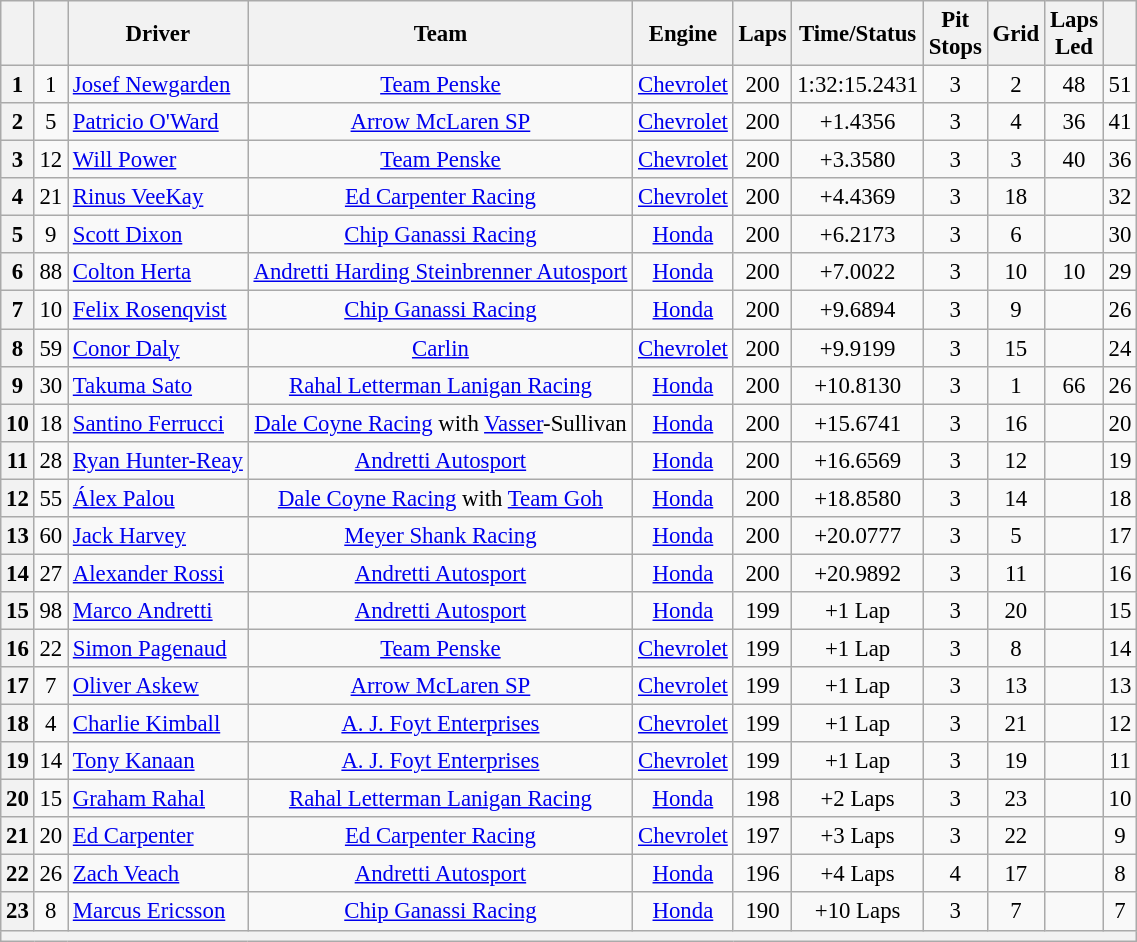<table class="wikitable" style="text-align:center; font-size: 95%">
<tr>
<th></th>
<th></th>
<th>Driver</th>
<th>Team</th>
<th>Engine</th>
<th>Laps</th>
<th>Time/Status</th>
<th>Pit<br>Stops</th>
<th>Grid</th>
<th>Laps<br>Led</th>
<th></th>
</tr>
<tr>
<th>1</th>
<td>1</td>
<td align="left"> <a href='#'>Josef Newgarden</a> <strong></strong></td>
<td><a href='#'>Team Penske</a></td>
<td><a href='#'>Chevrolet</a></td>
<td>200</td>
<td>1:32:15.2431</td>
<td>3</td>
<td>2</td>
<td>48</td>
<td>51</td>
</tr>
<tr>
<th>2</th>
<td>5</td>
<td align="left"> <a href='#'>Patricio O'Ward</a></td>
<td><a href='#'>Arrow McLaren SP</a></td>
<td><a href='#'>Chevrolet</a></td>
<td>200</td>
<td>+1.4356</td>
<td>3</td>
<td>4</td>
<td>36</td>
<td>41</td>
</tr>
<tr>
<th>3</th>
<td>12</td>
<td align="left"> <a href='#'>Will Power</a> <strong></strong></td>
<td><a href='#'>Team Penske</a></td>
<td><a href='#'>Chevrolet</a></td>
<td>200</td>
<td>+3.3580</td>
<td>3</td>
<td>3</td>
<td>40</td>
<td>36</td>
</tr>
<tr>
<th>4</th>
<td>21</td>
<td align="left"> <a href='#'>Rinus VeeKay</a> <strong></strong></td>
<td><a href='#'>Ed Carpenter Racing</a></td>
<td><a href='#'>Chevrolet</a></td>
<td>200</td>
<td>+4.4369</td>
<td>3</td>
<td>18</td>
<td></td>
<td>32</td>
</tr>
<tr>
<th>5</th>
<td>9</td>
<td align="left"> <a href='#'>Scott Dixon</a> <strong></strong></td>
<td><a href='#'>Chip Ganassi Racing</a></td>
<td><a href='#'>Honda</a></td>
<td>200</td>
<td>+6.2173</td>
<td>3</td>
<td>6</td>
<td></td>
<td>30</td>
</tr>
<tr>
<th>6</th>
<td>88</td>
<td align="left"> <a href='#'>Colton Herta</a></td>
<td><a href='#'>Andretti Harding Steinbrenner Autosport</a></td>
<td><a href='#'>Honda</a></td>
<td>200</td>
<td>+7.0022</td>
<td>3</td>
<td>10</td>
<td>10</td>
<td>29</td>
</tr>
<tr>
<th>7</th>
<td>10</td>
<td align="left"> <a href='#'>Felix Rosenqvist</a></td>
<td><a href='#'>Chip Ganassi Racing</a></td>
<td><a href='#'>Honda</a></td>
<td>200</td>
<td>+9.6894</td>
<td>3</td>
<td>9</td>
<td></td>
<td>26</td>
</tr>
<tr>
<th>8</th>
<td>59</td>
<td align="left"> <a href='#'>Conor Daly</a></td>
<td><a href='#'>Carlin</a></td>
<td><a href='#'>Chevrolet</a></td>
<td>200</td>
<td>+9.9199</td>
<td>3</td>
<td>15</td>
<td></td>
<td>24</td>
</tr>
<tr>
<th>9</th>
<td>30</td>
<td align="left"> <a href='#'>Takuma Sato</a> <strong></strong></td>
<td><a href='#'>Rahal Letterman Lanigan Racing</a></td>
<td><a href='#'>Honda</a></td>
<td>200</td>
<td>+10.8130</td>
<td>3</td>
<td>1</td>
<td>66</td>
<td>26</td>
</tr>
<tr>
<th>10</th>
<td>18</td>
<td align="left"> <a href='#'>Santino Ferrucci</a></td>
<td><a href='#'>Dale Coyne Racing</a> with <a href='#'>Vasser</a>-Sullivan</td>
<td><a href='#'>Honda</a></td>
<td>200</td>
<td>+15.6741</td>
<td>3</td>
<td>16</td>
<td></td>
<td>20</td>
</tr>
<tr>
<th>11</th>
<td>28</td>
<td align="left"> <a href='#'>Ryan Hunter-Reay</a></td>
<td><a href='#'>Andretti Autosport</a></td>
<td><a href='#'>Honda</a></td>
<td>200</td>
<td>+16.6569</td>
<td>3</td>
<td>12</td>
<td></td>
<td>19</td>
</tr>
<tr>
<th>12</th>
<td>55</td>
<td align="left"> <a href='#'>Álex Palou</a> <strong></strong></td>
<td><a href='#'>Dale Coyne Racing</a> with <a href='#'>Team Goh</a></td>
<td><a href='#'>Honda</a></td>
<td>200</td>
<td>+18.8580</td>
<td>3</td>
<td>14</td>
<td></td>
<td>18</td>
</tr>
<tr>
<th>13</th>
<td>60</td>
<td align="left"> <a href='#'>Jack Harvey</a></td>
<td><a href='#'>Meyer Shank Racing</a></td>
<td><a href='#'>Honda</a></td>
<td>200</td>
<td>+20.0777</td>
<td>3</td>
<td>5</td>
<td></td>
<td>17</td>
</tr>
<tr>
<th>14</th>
<td>27</td>
<td align="left"> <a href='#'>Alexander Rossi</a></td>
<td><a href='#'>Andretti Autosport</a></td>
<td><a href='#'>Honda</a></td>
<td>200</td>
<td>+20.9892</td>
<td>3</td>
<td>11</td>
<td></td>
<td>16</td>
</tr>
<tr>
<th>15</th>
<td>98</td>
<td align="left"> <a href='#'>Marco Andretti</a></td>
<td><a href='#'>Andretti Autosport</a></td>
<td><a href='#'>Honda</a></td>
<td>199</td>
<td>+1 Lap</td>
<td>3</td>
<td>20</td>
<td></td>
<td>15</td>
</tr>
<tr>
<th>16</th>
<td>22</td>
<td align="left"> <a href='#'>Simon Pagenaud</a></td>
<td><a href='#'>Team Penske</a></td>
<td><a href='#'>Chevrolet</a></td>
<td>199</td>
<td>+1 Lap</td>
<td>3</td>
<td>8</td>
<td></td>
<td>14</td>
</tr>
<tr>
<th>17</th>
<td>7</td>
<td align="left"> <a href='#'>Oliver Askew</a> <strong></strong></td>
<td><a href='#'>Arrow McLaren SP</a></td>
<td><a href='#'>Chevrolet</a></td>
<td>199</td>
<td>+1 Lap</td>
<td>3</td>
<td>13</td>
<td></td>
<td>13</td>
</tr>
<tr>
<th>18</th>
<td>4</td>
<td align="left"> <a href='#'>Charlie Kimball</a></td>
<td><a href='#'>A. J. Foyt Enterprises</a></td>
<td><a href='#'>Chevrolet</a></td>
<td>199</td>
<td>+1 Lap</td>
<td>3</td>
<td>21</td>
<td></td>
<td>12</td>
</tr>
<tr>
<th>19</th>
<td>14</td>
<td align="left"> <a href='#'>Tony Kanaan</a></td>
<td><a href='#'>A. J. Foyt Enterprises</a></td>
<td><a href='#'>Chevrolet</a></td>
<td>199</td>
<td>+1 Lap</td>
<td>3</td>
<td>19</td>
<td></td>
<td>11</td>
</tr>
<tr>
<th>20</th>
<td>15</td>
<td align="left"> <a href='#'>Graham Rahal</a></td>
<td><a href='#'>Rahal Letterman Lanigan Racing</a></td>
<td><a href='#'>Honda</a></td>
<td>198</td>
<td>+2 Laps</td>
<td>3</td>
<td>23</td>
<td></td>
<td>10</td>
</tr>
<tr>
<th>21</th>
<td>20</td>
<td align="left"> <a href='#'>Ed Carpenter</a></td>
<td><a href='#'>Ed Carpenter Racing</a></td>
<td><a href='#'>Chevrolet</a></td>
<td>197</td>
<td>+3 Laps</td>
<td>3</td>
<td>22</td>
<td></td>
<td>9</td>
</tr>
<tr>
<th>22</th>
<td>26</td>
<td align="left"> <a href='#'>Zach Veach</a></td>
<td><a href='#'>Andretti Autosport</a></td>
<td><a href='#'>Honda</a></td>
<td>196</td>
<td>+4 Laps</td>
<td>4</td>
<td>17</td>
<td></td>
<td>8</td>
</tr>
<tr>
<th>23</th>
<td>8</td>
<td align="left"> <a href='#'>Marcus Ericsson</a></td>
<td><a href='#'>Chip Ganassi Racing</a></td>
<td><a href='#'>Honda</a></td>
<td>190</td>
<td>+10 Laps</td>
<td>3</td>
<td>7</td>
<td></td>
<td>7</td>
</tr>
<tr>
<th colspan=11></th>
</tr>
</table>
